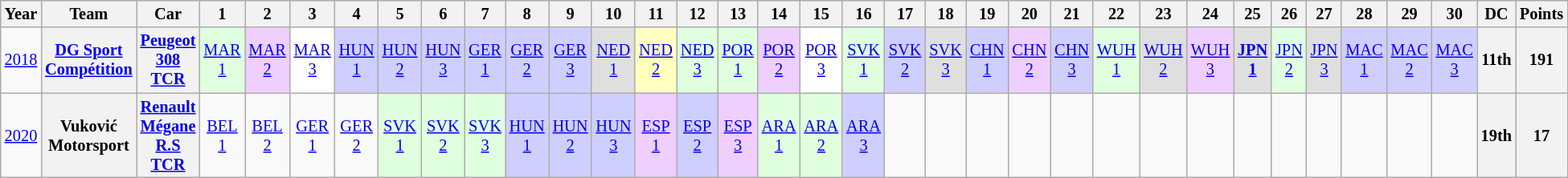<table class="wikitable" style="text-align:center; font-size:85%">
<tr>
<th>Year</th>
<th>Team</th>
<th>Car</th>
<th>1</th>
<th>2</th>
<th>3</th>
<th>4</th>
<th>5</th>
<th>6</th>
<th>7</th>
<th>8</th>
<th>9</th>
<th>10</th>
<th>11</th>
<th>12</th>
<th>13</th>
<th>14</th>
<th>15</th>
<th>16</th>
<th>17</th>
<th>18</th>
<th>19</th>
<th>20</th>
<th>21</th>
<th>22</th>
<th>23</th>
<th>24</th>
<th>25</th>
<th>26</th>
<th>27</th>
<th>28</th>
<th>29</th>
<th>30</th>
<th>DC</th>
<th>Points</th>
</tr>
<tr>
<td><a href='#'>2018</a></td>
<th><a href='#'>DG Sport Compétition</a></th>
<th><a href='#'>Peugeot 308 TCR</a></th>
<td style="background:#DFFFDF;"><a href='#'>MAR<br>1</a><br></td>
<td style="background:#EFCFFF;"><a href='#'>MAR<br>2</a><br></td>
<td style="background:#FFFFFF;"><a href='#'>MAR<br>3</a><br></td>
<td style="background:#CFCFFF;"><a href='#'>HUN<br>1</a><br></td>
<td style="background:#CFCFFF;"><a href='#'>HUN<br>2</a><br></td>
<td style="background:#CFCFFF;"><a href='#'>HUN<br>3</a><br></td>
<td style="background:#CFCFFF;"><a href='#'>GER<br>1</a><br></td>
<td style="background:#CFCFFF;"><a href='#'>GER<br>2</a><br></td>
<td style="background:#CFCFFF;"><a href='#'>GER<br>3</a><br></td>
<td style="background:#DFDFDF;"><a href='#'>NED<br>1</a><br></td>
<td style="background:#FFFFBF;"><a href='#'>NED<br>2</a><br></td>
<td style="background:#DFFFDF;"><a href='#'>NED<br>3</a><br></td>
<td style="background:#DFFFDF;"><a href='#'>POR<br>1</a><br></td>
<td style="background:#EFCFFF;"><a href='#'>POR<br>2</a><br></td>
<td style="background:#FFFFFF;"><a href='#'>POR<br>3</a><br></td>
<td style="background:#DFFFDF;"><a href='#'>SVK<br>1</a><br></td>
<td style="background:#CFCFFF;"><a href='#'>SVK<br>2</a><br></td>
<td style="background:#DFDFDF;"><a href='#'>SVK<br>3</a><br></td>
<td style="background:#CFCFFF;"><a href='#'>CHN<br>1</a><br></td>
<td style="background:#EFCFFF;"><a href='#'>CHN<br>2</a><br></td>
<td style="background:#CFCFFF;"><a href='#'>CHN<br>3</a><br></td>
<td style="background:#DFFFDF;"><a href='#'>WUH<br>1</a><br></td>
<td style="background:#DFDFDF;"><a href='#'>WUH<br>2</a><br></td>
<td style="background:#EFCFFF;"><a href='#'>WUH<br>3</a><br></td>
<td style="background:#DFDFDF;"><strong><a href='#'>JPN<br>1</a></strong><br></td>
<td style="background:#DFFFDF;"><a href='#'>JPN<br>2</a><br></td>
<td style="background:#DFDFDF;"><a href='#'>JPN<br>3</a><br></td>
<td style="background:#CFCFFF;"><a href='#'>MAC<br>1</a><br></td>
<td style="background:#CFCFFF;"><a href='#'>MAC<br>2</a><br></td>
<td style="background:#CFCFFF;"><a href='#'>MAC<br>3</a><br></td>
<th>11th</th>
<th>191</th>
</tr>
<tr>
<td><a href='#'>2020</a></td>
<th>Vuković Motorsport</th>
<th><a href='#'>Renault Mégane R.S TCR</a></th>
<td><a href='#'>BEL<br>1</a></td>
<td><a href='#'>BEL<br>2</a></td>
<td><a href='#'>GER<br>1</a></td>
<td><a href='#'>GER<br>2</a></td>
<td style="background:#DFFFDF;"><a href='#'>SVK<br>1</a><br></td>
<td style="background:#DFFFDF;"><a href='#'>SVK<br>2</a><br></td>
<td style="background:#DFFFDF;"><a href='#'>SVK<br>3</a><br></td>
<td style="background:#CFCFFF;"><a href='#'>HUN<br>1</a><br></td>
<td style="background:#CFCFFF;"><a href='#'>HUN<br>2</a><br></td>
<td style="background:#CFCFFF;"><a href='#'>HUN<br>3</a><br></td>
<td style="background:#EFCFFF;"><a href='#'>ESP<br>1</a><br></td>
<td style="background:#CFCFFF;"><a href='#'>ESP<br>2</a><br></td>
<td style="background:#EFCFFF;"><a href='#'>ESP<br>3</a><br></td>
<td style="background:#DFFFDF;"><a href='#'>ARA<br>1</a><br></td>
<td style="background:#DFFFDF;"><a href='#'>ARA<br>2</a><br></td>
<td style="background:#CFCFFF;"><a href='#'>ARA<br>3</a><br></td>
<td></td>
<td></td>
<td></td>
<td></td>
<td></td>
<td></td>
<td></td>
<td></td>
<td></td>
<td></td>
<td></td>
<td></td>
<td></td>
<td></td>
<th>19th</th>
<th>17</th>
</tr>
</table>
